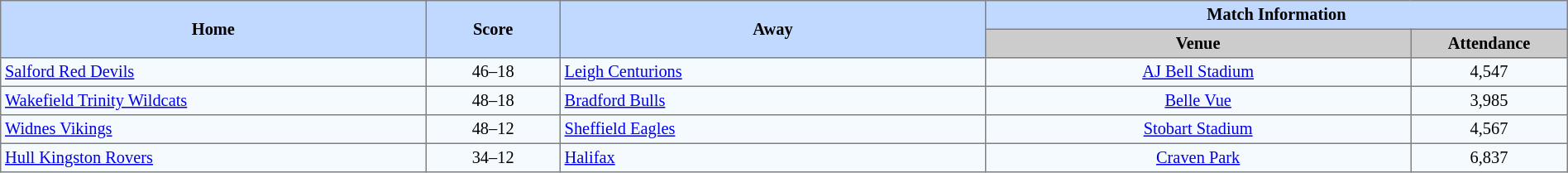<table border=1 style="border-collapse:collapse; font-size:85%; text-align:center;" cellpadding=3 cellspacing=0 width=100%>
<tr bgcolor=#C1D8FF>
<th rowspan=2 width=19%>Home</th>
<th rowspan=2 width=6%>Score</th>
<th rowspan=2 width=19%>Away</th>
<th colspan=2>Match Information</th>
</tr>
<tr bgcolor=#CCCCCC>
<th width=19%>Venue</th>
<th width=7%>Attendance</th>
</tr>
<tr bgcolor=#F5FAFF>
<td align=left> <a href='#'>Salford Red Devils</a></td>
<td>46–18</td>
<td align=left> <a href='#'>Leigh Centurions</a></td>
<td><a href='#'>AJ Bell Stadium</a></td>
<td>4,547</td>
</tr>
<tr bgcolor=#F5FAFF>
<td align=left> <a href='#'>Wakefield Trinity Wildcats</a></td>
<td>48–18</td>
<td align=left> <a href='#'>Bradford Bulls</a></td>
<td><a href='#'>Belle Vue</a></td>
<td>3,985</td>
</tr>
<tr bgcolor=#F5FAFF>
<td align=left> <a href='#'>Widnes Vikings</a></td>
<td>48–12</td>
<td align=left> <a href='#'>Sheffield Eagles</a></td>
<td><a href='#'>Stobart Stadium</a></td>
<td>4,567</td>
</tr>
<tr bgcolor=#F5FAFF>
<td align=left> <a href='#'>Hull Kingston Rovers</a></td>
<td>34–12</td>
<td align=left> <a href='#'>Halifax</a></td>
<td><a href='#'>Craven Park</a></td>
<td>6,837</td>
</tr>
</table>
